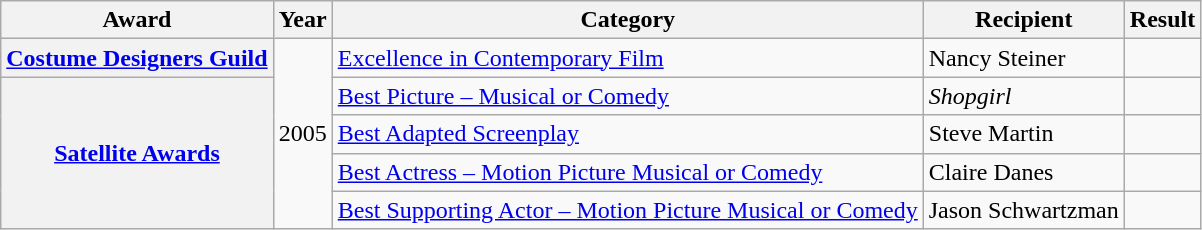<table class="wikitable plainrowheaders">
<tr>
<th scope="col">Award</th>
<th scope="col">Year</th>
<th scope="col">Category</th>
<th scope="col">Recipient</th>
<th scope="col">Result</th>
</tr>
<tr>
<th scope="row"><a href='#'>Costume Designers Guild</a></th>
<td rowspan="5">2005</td>
<td><a href='#'>Excellence in Contemporary Film</a></td>
<td>Nancy Steiner</td>
<td></td>
</tr>
<tr>
<th scope="row" rowspan="4"><a href='#'>Satellite Awards</a></th>
<td><a href='#'>Best Picture – Musical or Comedy</a></td>
<td><em>Shopgirl</em></td>
<td></td>
</tr>
<tr>
<td><a href='#'>Best Adapted Screenplay</a></td>
<td>Steve Martin</td>
<td></td>
</tr>
<tr>
<td><a href='#'>Best Actress – Motion Picture Musical or Comedy</a></td>
<td>Claire Danes</td>
<td></td>
</tr>
<tr>
<td><a href='#'>Best Supporting Actor – Motion Picture Musical or Comedy</a></td>
<td>Jason Schwartzman</td>
<td></td>
</tr>
</table>
